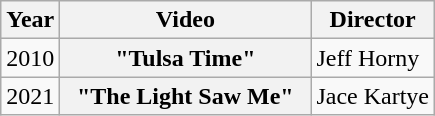<table class="wikitable plainrowheaders">
<tr>
<th>Year</th>
<th style="width:10em;">Video</th>
<th>Director</th>
</tr>
<tr>
<td>2010</td>
<th scope="row">"Tulsa Time"</th>
<td>Jeff Horny</td>
</tr>
<tr>
<td>2021</td>
<th scope="row">"The Light Saw Me"</th>
<td>Jace Kartye</td>
</tr>
</table>
